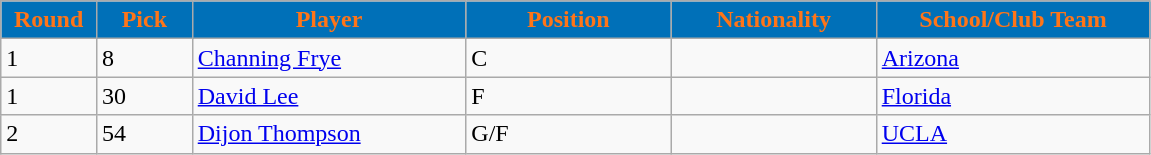<table class="wikitable sortable sortable">
<tr>
<th style="background:#0070B8;color:#FF7518;" width="7%">Round</th>
<th style="background:#0070B8;color:#FF7518;" width="7%">Pick</th>
<th style="background:#0070B8;color:#FF7518;" width="20%">Player</th>
<th style="background:#0070B8;color:#FF7518;" width="15%">Position</th>
<th style="background:#0070B8;color:#FF7518;" width="15%">Nationality</th>
<th style="background:#0070B8;color:#FF7518;" width="20%">School/Club Team</th>
</tr>
<tr>
<td>1</td>
<td>8</td>
<td><a href='#'>Channing Frye</a></td>
<td>C</td>
<td></td>
<td><a href='#'>Arizona</a></td>
</tr>
<tr>
<td>1</td>
<td>30</td>
<td><a href='#'>David Lee</a></td>
<td>F</td>
<td></td>
<td><a href='#'>Florida</a></td>
</tr>
<tr>
<td>2</td>
<td>54</td>
<td><a href='#'>Dijon Thompson</a></td>
<td>G/F</td>
<td></td>
<td><a href='#'>UCLA</a></td>
</tr>
</table>
